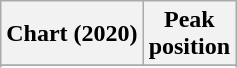<table class="wikitable sortable plainrowheaders" style="text-align:center">
<tr>
<th scope="col">Chart (2020)</th>
<th scope="col">Peak<br>position</th>
</tr>
<tr>
</tr>
<tr>
</tr>
<tr>
</tr>
<tr>
</tr>
</table>
